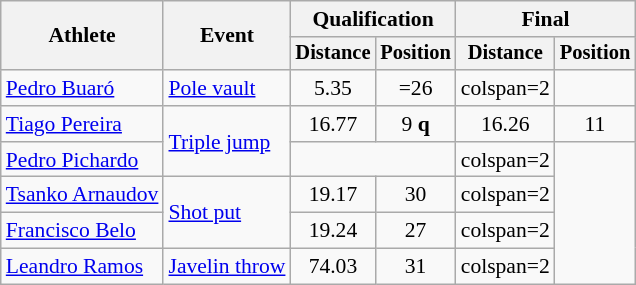<table class=wikitable style=font-size:90%>
<tr>
<th rowspan=2>Athlete</th>
<th rowspan=2>Event</th>
<th colspan=2>Qualification</th>
<th colspan=2>Final</th>
</tr>
<tr style=font-size:95%>
<th>Distance</th>
<th>Position</th>
<th>Distance</th>
<th>Position</th>
</tr>
<tr align=center>
<td align=left><a href='#'>Pedro Buaró</a></td>
<td align=left><a href='#'>Pole vault</a></td>
<td>5.35</td>
<td>=26</td>
<td>colspan=2 </td>
</tr>
<tr align=center>
<td align=left><a href='#'>Tiago Pereira</a></td>
<td align=left rowspan=2><a href='#'>Triple jump</a></td>
<td>16.77 </td>
<td>9 <strong>q</strong></td>
<td>16.26</td>
<td>11</td>
</tr>
<tr align=center>
<td align=left><a href='#'>Pedro Pichardo</a></td>
<td colspan=2></td>
<td>colspan=2 </td>
</tr>
<tr align=center>
<td align=left><a href='#'>Tsanko Arnaudov</a></td>
<td align=left rowspan=2><a href='#'>Shot put</a></td>
<td>19.17</td>
<td>30</td>
<td>colspan=2 </td>
</tr>
<tr align=center>
<td align=left><a href='#'>Francisco Belo</a></td>
<td>19.24</td>
<td>27</td>
<td>colspan=2 </td>
</tr>
<tr align=center>
<td align=left><a href='#'>Leandro Ramos</a></td>
<td align=left><a href='#'>Javelin throw</a></td>
<td>74.03</td>
<td>31</td>
<td>colspan=2 </td>
</tr>
</table>
